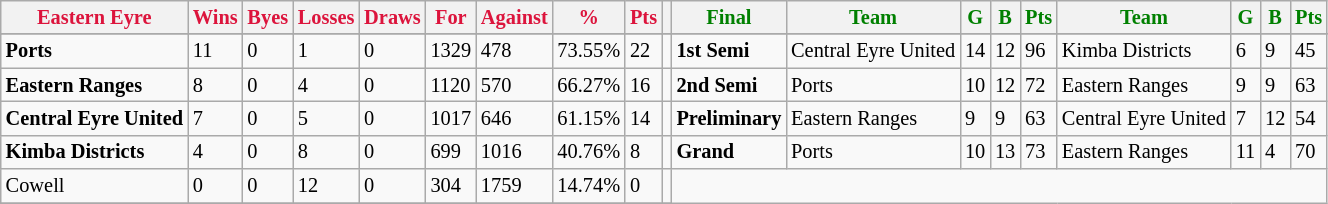<table style="font-size: 85%; text-align: left;" class="wikitable">
<tr>
<th style="color:crimson">Eastern Eyre</th>
<th style="color:crimson">Wins</th>
<th style="color:crimson">Byes</th>
<th style="color:crimson">Losses</th>
<th style="color:crimson">Draws</th>
<th style="color:crimson">For</th>
<th style="color:crimson">Against</th>
<th style="color:crimson">%</th>
<th style="color:crimson">Pts</th>
<th></th>
<th style="color:green">Final</th>
<th style="color:green">Team</th>
<th style="color:green">G</th>
<th style="color:green">B</th>
<th style="color:green">Pts</th>
<th style="color:green">Team</th>
<th style="color:green">G</th>
<th style="color:green">B</th>
<th style="color:green">Pts</th>
</tr>
<tr>
</tr>
<tr>
</tr>
<tr>
<td><strong>	Ports	</strong></td>
<td>11</td>
<td>0</td>
<td>1</td>
<td>0</td>
<td>1329</td>
<td>478</td>
<td>73.55%</td>
<td>22</td>
<td></td>
<td><strong>1st Semi</strong></td>
<td>Central Eyre United</td>
<td>14</td>
<td>12</td>
<td>96</td>
<td>Kimba Districts</td>
<td>6</td>
<td>9</td>
<td>45</td>
</tr>
<tr>
<td><strong>	Eastern Ranges	</strong></td>
<td>8</td>
<td>0</td>
<td>4</td>
<td>0</td>
<td>1120</td>
<td>570</td>
<td>66.27%</td>
<td>16</td>
<td></td>
<td><strong>2nd Semi</strong></td>
<td>Ports</td>
<td>10</td>
<td>12</td>
<td>72</td>
<td>Eastern Ranges</td>
<td>9</td>
<td>9</td>
<td>63</td>
</tr>
<tr>
<td><strong>	Central Eyre United	</strong></td>
<td>7</td>
<td>0</td>
<td>5</td>
<td>0</td>
<td>1017</td>
<td>646</td>
<td>61.15%</td>
<td>14</td>
<td></td>
<td><strong>Preliminary</strong></td>
<td>Eastern Ranges</td>
<td>9</td>
<td>9</td>
<td>63</td>
<td>Central Eyre United</td>
<td>7</td>
<td>12</td>
<td>54</td>
</tr>
<tr>
<td><strong>	Kimba Districts	</strong></td>
<td>4</td>
<td>0</td>
<td>8</td>
<td>0</td>
<td>699</td>
<td>1016</td>
<td>40.76%</td>
<td>8</td>
<td></td>
<td><strong>Grand</strong></td>
<td>Ports</td>
<td>10</td>
<td>13</td>
<td>73</td>
<td>Eastern Ranges</td>
<td>11</td>
<td>4</td>
<td>70</td>
</tr>
<tr>
<td>Cowell</td>
<td>0</td>
<td>0</td>
<td>12</td>
<td>0</td>
<td>304</td>
<td>1759</td>
<td>14.74%</td>
<td>0</td>
<td></td>
</tr>
<tr>
</tr>
</table>
